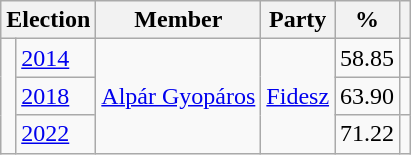<table class=wikitable>
<tr>
<th colspan=2>Election</th>
<th>Member</th>
<th>Party</th>
<th>%</th>
<th></th>
</tr>
<tr>
<td rowspan=3 bgcolor=></td>
<td><a href='#'>2014</a></td>
<td rowspan=3><a href='#'>Alpár Gyopáros</a></td>
<td rowspan=3><a href='#'>Fidesz</a></td>
<td align=right>58.85</td>
<td align=center></td>
</tr>
<tr>
<td><a href='#'>2018</a></td>
<td align=right>63.90</td>
<td align=center></td>
</tr>
<tr>
<td><a href='#'>2022</a></td>
<td align=right>71.22</td>
<td align=center></td>
</tr>
</table>
